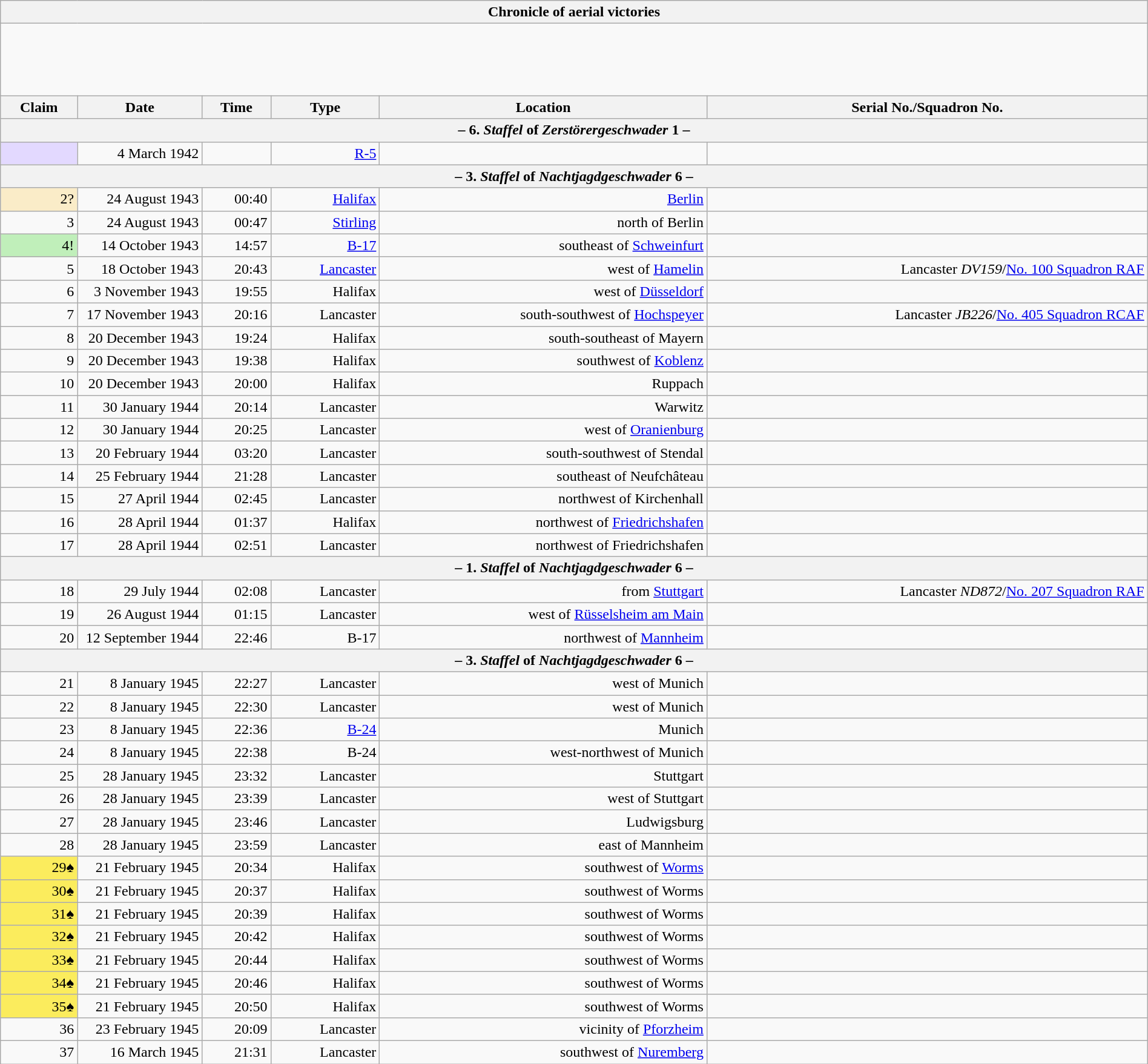<table class="wikitable plainrowheaders collapsible collapsed" style="margin-left: auto; margin-right: auto; border: none; text-align:right; width: 100%;">
<tr>
<th colspan="6">Chronicle of aerial victories</th>
</tr>
<tr>
<td colspan="6" style="text-align: left;"><br><br>
<br>
<br>
</td>
</tr>
<tr>
<th scope="col">Claim</th>
<th scope="col" style="width:130px">Date</th>
<th scope="col">Time</th>
<th scope="col">Type</th>
<th scope="col">Location</th>
<th scope="col">Serial No./Squadron No.</th>
</tr>
<tr>
<th colspan="6">– 6. <em>Staffel</em> of <em>Zerstörergeschwader</em> 1 –</th>
</tr>
<tr>
<td style="background:#e3d9ff;"></td>
<td>4 March 1942</td>
<td></td>
<td><a href='#'>R-5</a></td>
<td></td>
<td></td>
</tr>
<tr>
<th colspan="6">– 3. <em>Staffel</em> of <em>Nachtjagdgeschwader</em> 6 –</th>
</tr>
<tr>
<td style="background:#faecc8">2?</td>
<td>24 August 1943</td>
<td>00:40</td>
<td><a href='#'>Halifax</a></td>
<td><a href='#'>Berlin</a></td>
<td></td>
</tr>
<tr>
<td>3</td>
<td>24 August 1943</td>
<td>00:47</td>
<td><a href='#'>Stirling</a></td>
<td>north of Berlin</td>
<td></td>
</tr>
<tr>
<td style="background:#C0EFBA">4!</td>
<td>14 October 1943</td>
<td>14:57</td>
<td><a href='#'>B-17</a></td>
<td> southeast of <a href='#'>Schweinfurt</a></td>
<td></td>
</tr>
<tr>
<td>5</td>
<td>18 October 1943</td>
<td>20:43</td>
<td><a href='#'>Lancaster</a></td>
<td> west of <a href='#'>Hamelin</a></td>
<td>Lancaster <em>DV159</em>/<a href='#'>No. 100 Squadron RAF</a></td>
</tr>
<tr>
<td>6</td>
<td>3 November 1943</td>
<td>19:55</td>
<td>Halifax</td>
<td> west of <a href='#'>Düsseldorf</a></td>
<td></td>
</tr>
<tr>
<td>7</td>
<td>17 November 1943</td>
<td>20:16</td>
<td>Lancaster</td>
<td>south-southwest of <a href='#'>Hochspeyer</a></td>
<td>Lancaster <em>JB226</em>/<a href='#'>No. 405 Squadron RCAF</a></td>
</tr>
<tr>
<td>8</td>
<td>20 December 1943</td>
<td>19:24</td>
<td>Halifax</td>
<td>south-southeast of Mayern</td>
<td></td>
</tr>
<tr>
<td>9</td>
<td>20 December 1943</td>
<td>19:38</td>
<td>Halifax</td>
<td> southwest of <a href='#'>Koblenz</a></td>
<td></td>
</tr>
<tr>
<td>10</td>
<td>20 December 1943</td>
<td>20:00</td>
<td>Halifax</td>
<td>Ruppach</td>
<td></td>
</tr>
<tr>
<td>11</td>
<td>30 January 1944</td>
<td>20:14</td>
<td>Lancaster</td>
<td>Warwitz</td>
<td></td>
</tr>
<tr>
<td>12</td>
<td>30 January 1944</td>
<td>20:25</td>
<td>Lancaster</td>
<td> west of <a href='#'>Oranienburg</a></td>
<td></td>
</tr>
<tr>
<td>13</td>
<td>20 February 1944</td>
<td>03:20</td>
<td>Lancaster</td>
<td> south-southwest of Stendal</td>
<td></td>
</tr>
<tr>
<td>14</td>
<td>25 February 1944</td>
<td>21:28</td>
<td>Lancaster</td>
<td>southeast of Neufchâteau</td>
<td></td>
</tr>
<tr>
<td>15</td>
<td>27 April 1944</td>
<td>02:45</td>
<td>Lancaster</td>
<td> northwest of Kirchenhall</td>
<td></td>
</tr>
<tr>
<td>16</td>
<td>28 April 1944</td>
<td>01:37</td>
<td>Halifax</td>
<td> northwest of <a href='#'>Friedrichshafen</a></td>
<td></td>
</tr>
<tr>
<td>17</td>
<td>28 April 1944</td>
<td>02:51</td>
<td>Lancaster</td>
<td> northwest of Friedrichshafen</td>
<td></td>
</tr>
<tr>
<th colspan="6">– 1. <em>Staffel</em> of <em>Nachtjagdgeschwader</em> 6 –</th>
</tr>
<tr>
<td>18</td>
<td>29 July 1944</td>
<td>02:08</td>
<td>Lancaster</td>
<td> from <a href='#'>Stuttgart</a></td>
<td>Lancaster <em>ND872</em>/<a href='#'>No. 207 Squadron RAF</a></td>
</tr>
<tr>
<td>19</td>
<td>26 August 1944</td>
<td>01:15</td>
<td>Lancaster</td>
<td>west of <a href='#'>Rüsselsheim am Main</a></td>
<td></td>
</tr>
<tr>
<td>20</td>
<td>12 September 1944</td>
<td>22:46</td>
<td>B-17</td>
<td>northwest of <a href='#'>Mannheim</a></td>
<td></td>
</tr>
<tr>
<th colspan="6">– 3. <em>Staffel</em> of <em>Nachtjagdgeschwader</em> 6 –</th>
</tr>
<tr>
<td>21</td>
<td>8 January 1945</td>
<td>22:27</td>
<td>Lancaster</td>
<td>west of Munich</td>
<td></td>
</tr>
<tr>
<td>22</td>
<td>8 January 1945</td>
<td>22:30</td>
<td>Lancaster</td>
<td>west of Munich</td>
<td></td>
</tr>
<tr>
<td>23</td>
<td>8 January 1945</td>
<td>22:36</td>
<td><a href='#'>B-24</a></td>
<td>Munich</td>
<td></td>
</tr>
<tr>
<td>24</td>
<td>8 January 1945</td>
<td>22:38</td>
<td>B-24</td>
<td>west-northwest of Munich</td>
<td></td>
</tr>
<tr>
<td>25</td>
<td>28 January 1945</td>
<td>23:32</td>
<td>Lancaster</td>
<td>Stuttgart</td>
<td></td>
</tr>
<tr>
<td>26</td>
<td>28 January 1945</td>
<td>23:39</td>
<td>Lancaster</td>
<td>west of Stuttgart</td>
<td></td>
</tr>
<tr>
<td>27</td>
<td>28 January 1945</td>
<td>23:46</td>
<td>Lancaster</td>
<td>Ludwigsburg</td>
<td></td>
</tr>
<tr>
<td>28</td>
<td>28 January 1945</td>
<td>23:59</td>
<td>Lancaster</td>
<td>east of Mannheim</td>
<td></td>
</tr>
<tr>
<td style="background:#fbec5d;">29♠</td>
<td>21 February 1945</td>
<td>20:34</td>
<td>Halifax</td>
<td>southwest of <a href='#'>Worms</a></td>
<td></td>
</tr>
<tr>
<td style="background:#fbec5d;">30♠</td>
<td>21 February 1945</td>
<td>20:37</td>
<td>Halifax</td>
<td>southwest of Worms</td>
<td></td>
</tr>
<tr>
<td style="background:#fbec5d;">31♠</td>
<td>21 February 1945</td>
<td>20:39</td>
<td>Halifax</td>
<td>southwest of Worms</td>
<td></td>
</tr>
<tr>
<td style="background:#fbec5d;">32♠</td>
<td>21 February 1945</td>
<td>20:42</td>
<td>Halifax</td>
<td>southwest of Worms</td>
<td></td>
</tr>
<tr>
<td style="background:#fbec5d;">33♠</td>
<td>21 February 1945</td>
<td>20:44</td>
<td>Halifax</td>
<td>southwest of Worms</td>
<td></td>
</tr>
<tr>
<td style="background:#fbec5d;">34♠</td>
<td>21 February 1945</td>
<td>20:46</td>
<td>Halifax</td>
<td>southwest of Worms</td>
<td></td>
</tr>
<tr>
<td style="background:#fbec5d;">35♠</td>
<td>21 February 1945</td>
<td>20:50</td>
<td>Halifax</td>
<td>southwest of Worms</td>
<td></td>
</tr>
<tr>
<td>36</td>
<td>23 February 1945</td>
<td>20:09</td>
<td>Lancaster</td>
<td>vicinity of <a href='#'>Pforzheim</a></td>
<td></td>
</tr>
<tr>
<td>37</td>
<td>16 March 1945</td>
<td>21:31</td>
<td>Lancaster</td>
<td>southwest of <a href='#'>Nuremberg</a></td>
<td></td>
</tr>
</table>
